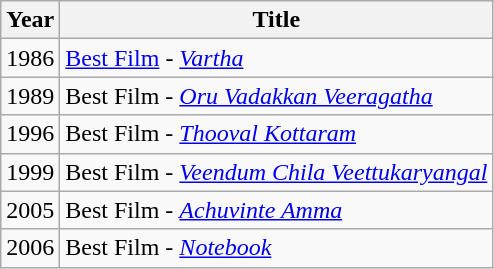<table class="wikitable">
<tr>
<th>Year</th>
<th>Title</th>
</tr>
<tr>
<td>1986</td>
<td><a href='#'>Best Film</a> - <em><a href='#'>Vartha</a></em></td>
</tr>
<tr>
<td>1989</td>
<td>Best Film - <em><a href='#'>Oru Vadakkan Veeragatha</a></em></td>
</tr>
<tr>
<td>1996</td>
<td>Best Film - <em><a href='#'>Thooval Kottaram</a></em></td>
</tr>
<tr>
<td>1999</td>
<td>Best Film - <em><a href='#'>Veendum Chila Veettukaryangal</a></em></td>
</tr>
<tr>
<td>2005</td>
<td>Best Film -  <em><a href='#'>Achuvinte Amma</a></em></td>
</tr>
<tr>
<td>2006</td>
<td>Best Film - <em><a href='#'>Notebook</a></em></td>
</tr>
</table>
